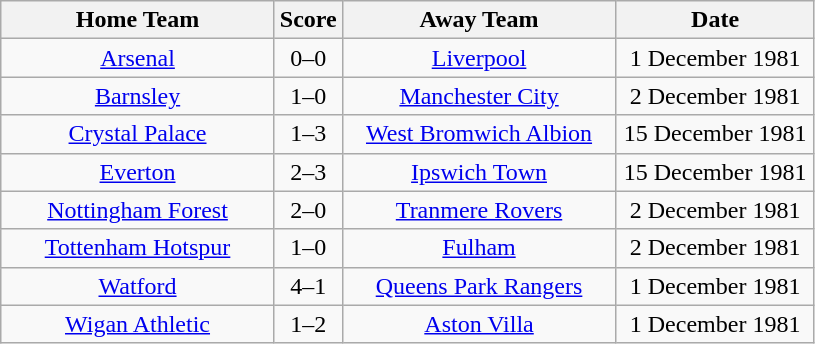<table class="wikitable" style="text-align:center;">
<tr>
<th width=175>Home Team</th>
<th width=20>Score</th>
<th width=175>Away Team</th>
<th width=125>Date</th>
</tr>
<tr>
<td><a href='#'>Arsenal</a></td>
<td>0–0</td>
<td><a href='#'>Liverpool</a></td>
<td>1 December 1981</td>
</tr>
<tr>
<td><a href='#'>Barnsley</a></td>
<td>1–0</td>
<td><a href='#'>Manchester City</a></td>
<td>2 December 1981</td>
</tr>
<tr>
<td><a href='#'>Crystal Palace</a></td>
<td>1–3</td>
<td><a href='#'>West Bromwich Albion</a></td>
<td>15 December 1981</td>
</tr>
<tr>
<td><a href='#'>Everton</a></td>
<td>2–3</td>
<td><a href='#'>Ipswich Town</a></td>
<td>15 December 1981</td>
</tr>
<tr>
<td><a href='#'>Nottingham Forest</a></td>
<td>2–0</td>
<td><a href='#'>Tranmere Rovers</a></td>
<td>2 December 1981</td>
</tr>
<tr>
<td><a href='#'>Tottenham Hotspur</a></td>
<td>1–0</td>
<td><a href='#'>Fulham</a></td>
<td>2 December 1981</td>
</tr>
<tr>
<td><a href='#'>Watford</a></td>
<td>4–1</td>
<td><a href='#'>Queens Park Rangers</a></td>
<td>1 December 1981</td>
</tr>
<tr>
<td><a href='#'>Wigan Athletic</a></td>
<td>1–2</td>
<td><a href='#'>Aston Villa</a></td>
<td>1 December 1981</td>
</tr>
</table>
